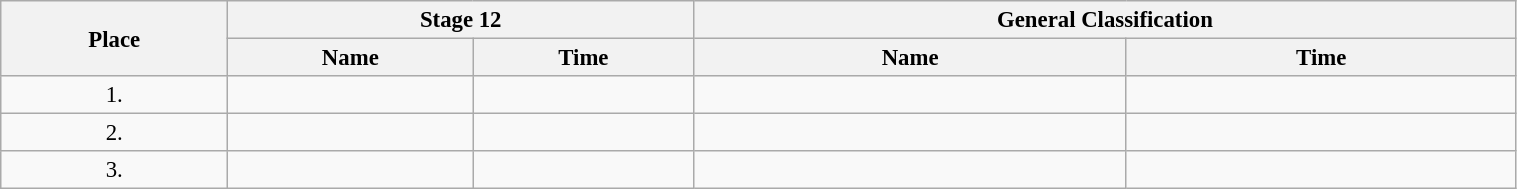<table class=wikitable style="font-size:95%" width="80%">
<tr>
<th rowspan="2">Place</th>
<th colspan="2">Stage 12</th>
<th colspan="2">General Classification</th>
</tr>
<tr>
<th>Name</th>
<th>Time</th>
<th>Name</th>
<th>Time</th>
</tr>
<tr>
<td align="center">1.</td>
<td></td>
<td></td>
<td></td>
<td></td>
</tr>
<tr>
<td align="center">2.</td>
<td></td>
<td></td>
<td></td>
<td></td>
</tr>
<tr>
<td align="center">3.</td>
<td></td>
<td></td>
<td></td>
<td></td>
</tr>
</table>
